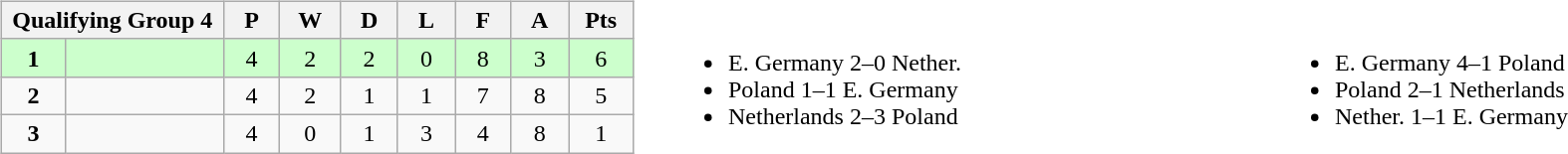<table width=100%>
<tr>
<td valign="top" width="440"><br><table class="wikitable">
<tr>
<th colspan="2">Qualifying Group 4</th>
<th rowspan="1">P</th>
<th rowspan="1">W</th>
<th colspan="1">D</th>
<th colspan="1">L</th>
<th colspan="1">F</th>
<th colspan="1">A</th>
<th colspan="1">Pts</th>
</tr>
<tr style="background:#ccffcc;">
<td align=center width="50"><strong>1</strong></td>
<td width="150"><strong></strong></td>
<td align=center width="50">4</td>
<td align=center width="50">2</td>
<td align=center width="50">2</td>
<td align=center width="50">0</td>
<td align=center width="50">8</td>
<td align=center width="50">3</td>
<td align=center width="50">6</td>
</tr>
<tr>
<td align=center><strong>2</strong></td>
<td></td>
<td align=center>4</td>
<td align=center>2</td>
<td align=center>1</td>
<td align=center>1</td>
<td align=center>7</td>
<td align=center>8</td>
<td align=center>5</td>
</tr>
<tr>
<td align=center><strong>3</strong></td>
<td></td>
<td align=center>4</td>
<td align=center>0</td>
<td align=center>1</td>
<td align=center>3</td>
<td align=center>4</td>
<td align=center>8</td>
<td align=center>1</td>
</tr>
</table>
</td>
<td valign="middle" align="center"><br><table width=100%>
<tr>
<td valign="middle" align=left width=50%><br><ul><li>E. Germany 2–0 Nether.</li><li>Poland 1–1 E. Germany</li><li>Netherlands 2–3 Poland</li></ul></td>
<td valign="middle" align=left width=50%><br><ul><li>E. Germany 4–1 Poland</li><li>Poland 2–1 Netherlands</li><li>Nether. 1–1 E. Germany</li></ul></td>
</tr>
</table>
</td>
</tr>
</table>
